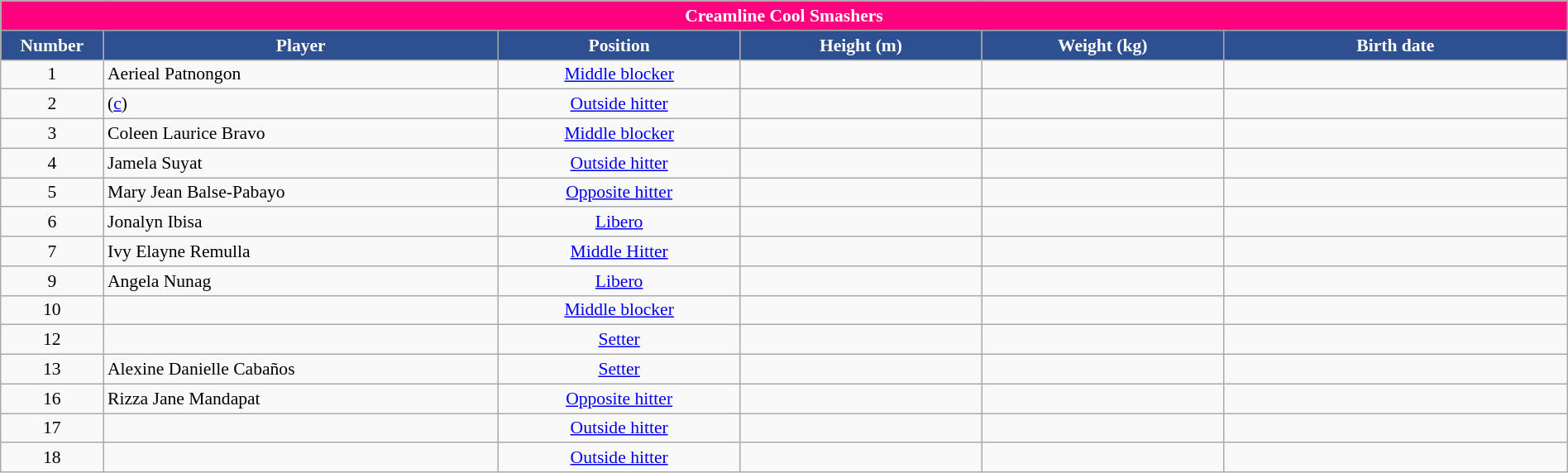<table class="wikitable sortable" style="text-align:center; width: 100%; font-size:90%;">
<tr>
<td colspan="8" style= "background:#FF007F; color:white; text-align: center"><strong>Creamline Cool Smashers</strong></td>
</tr>
<tr>
<th style="width:3em; background:#2e5090; color:white;">Number</th>
<th style="width:15em; background:#2e5090; color:white;">Player</th>
<th style="width:9em; background:#2e5090; color:white;">Position</th>
<th style="width:9em; background:#2e5090; color:white">Height (m)</th>
<th style="width:9em; background:#2e5090; color:white;">Weight (kg)</th>
<th style="width:13em; background:#2e5090; color:white;">Birth date</th>
</tr>
<tr>
<td align=center>1</td>
<td align=left>Aerieal Patnongon</td>
<td><a href='#'>Middle blocker</a></td>
<td align=center></td>
<td align=center></td>
<td></td>
</tr>
<tr>
<td align=center>2</td>
<td align=left> (<a href='#'>c</a>)</td>
<td><a href='#'>Outside hitter</a></td>
<td align=center></td>
<td align=center></td>
<td></td>
</tr>
<tr>
<td align=center>3</td>
<td align=left>Coleen Laurice Bravo</td>
<td><a href='#'>Middle blocker</a></td>
<td align=center></td>
<td align=center></td>
<td></td>
</tr>
<tr>
<td align=center>4</td>
<td align=left>Jamela Suyat</td>
<td><a href='#'>Outside hitter</a></td>
<td align=center></td>
<td align=center></td>
<td></td>
</tr>
<tr>
<td align=center>5</td>
<td align=left>Mary Jean Balse-Pabayo</td>
<td><a href='#'>Opposite hitter</a></td>
<td align=center></td>
<td align=center></td>
<td></td>
</tr>
<tr>
<td align=center>6</td>
<td align=left>Jonalyn Ibisa</td>
<td><a href='#'>Libero</a></td>
<td align=center></td>
<td align=center></td>
<td></td>
</tr>
<tr>
<td align=center>7</td>
<td align=left>Ivy Elayne Remulla</td>
<td><a href='#'>Middle Hitter</a></td>
<td align=center></td>
<td align=center></td>
<td></td>
</tr>
<tr>
<td align=center>9</td>
<td align=left>Angela Nunag</td>
<td><a href='#'>Libero</a></td>
<td align=center></td>
<td align=center></td>
<td></td>
</tr>
<tr>
<td align=center>10</td>
<td align=left></td>
<td><a href='#'>Middle blocker</a></td>
<td align=center></td>
<td align=center></td>
<td></td>
</tr>
<tr>
<td align=center>12</td>
<td align=left></td>
<td><a href='#'>Setter</a></td>
<td align=center></td>
<td align=center></td>
<td></td>
</tr>
<tr>
<td align=center>13</td>
<td align=left>Alexine Danielle Cabaños</td>
<td><a href='#'>Setter</a></td>
<td align=center></td>
<td align=center></td>
<td></td>
</tr>
<tr>
<td align=center>16</td>
<td align=left>Rizza Jane Mandapat</td>
<td><a href='#'>Opposite hitter</a></td>
<td align=center></td>
<td align=center></td>
<td></td>
</tr>
<tr>
<td align=center>17</td>
<td align=left></td>
<td><a href='#'>Outside hitter</a></td>
<td align=center></td>
<td align=center></td>
<td></td>
</tr>
<tr>
<td align=center>18</td>
<td align=left></td>
<td><a href='#'>Outside hitter</a></td>
<td align=center></td>
<td align=center></td>
<td></td>
</tr>
</table>
